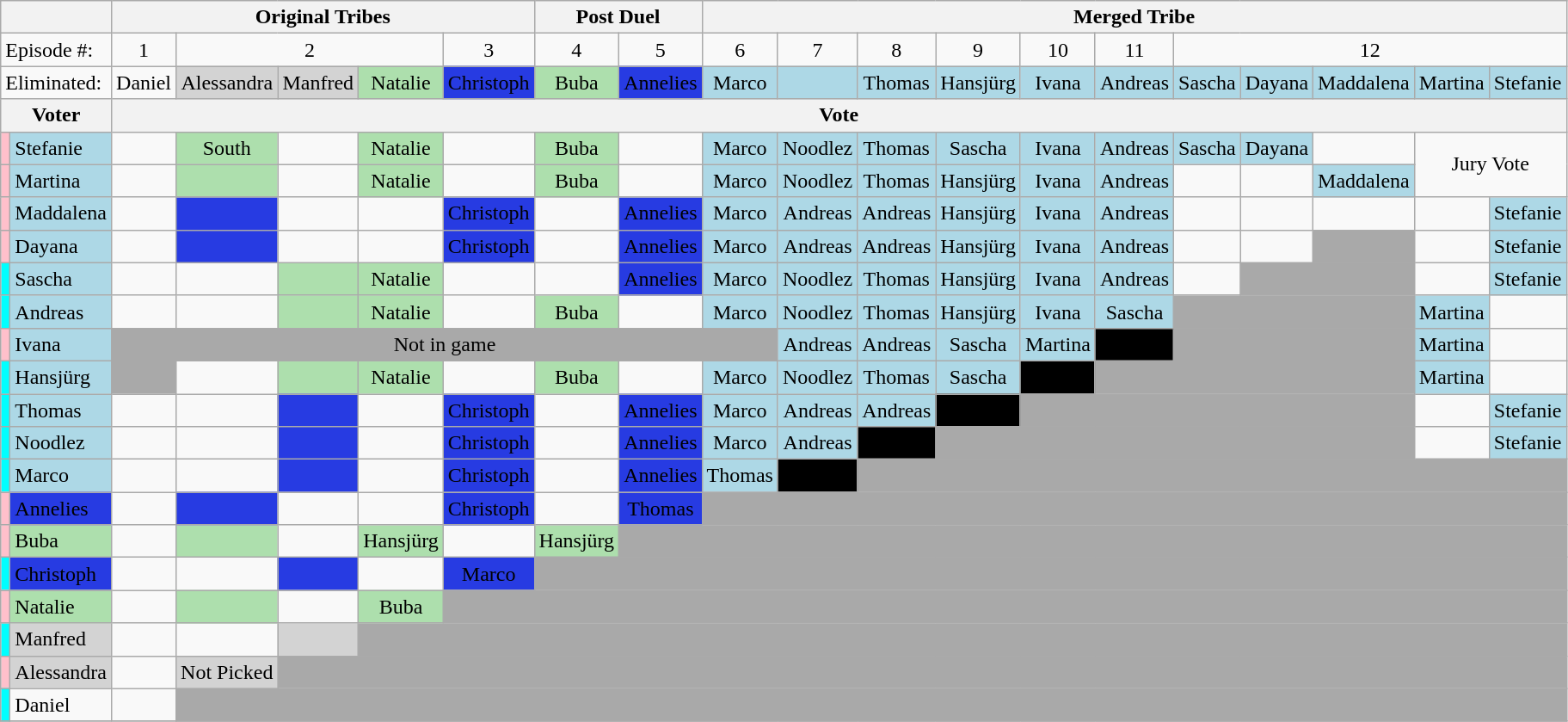<table class="wikitable" style="text-align:center">
<tr>
<th colspan=2></th>
<th colspan=5>Original Tribes</th>
<th colspan=2>Post Duel</th>
<th colspan=11>Merged Tribe</th>
</tr>
<tr>
<td colspan=2 align="left">Episode #:</td>
<td colspan=1>1</td>
<td colspan=3>2</td>
<td>3</td>
<td>4</td>
<td>5</td>
<td>6</td>
<td>7</td>
<td>8</td>
<td>9</td>
<td>10</td>
<td>11</td>
<td colspan=5>12</td>
</tr>
<tr>
<td colspan=2 align="left">Eliminated:</td>
<td>Daniel<br></td>
<td bgcolor="lightgray">Alessandra<br></td>
<td bgcolor="lightgray">Manfred<br></td>
<td bgcolor="#ADDFAD">Natalie<br></td>
<td bgcolor="#273BE2"><span>Christoph<br></span></td>
<td bgcolor="#ADDFAD">Buba<br></td>
<td bgcolor="#273BE2"><span>Annelies<br></span></td>
<td bgcolor="lightblue">Marco<br></td>
<td bgcolor="lightblue"><br></td>
<td bgcolor="lightblue">Thomas<br></td>
<td bgcolor="lightblue">Hansjürg<br></td>
<td bgcolor="lightblue">Ivana<br></td>
<td bgcolor="lightblue">Andreas<br></td>
<td bgcolor="lightblue">Sascha<br></td>
<td bgcolor="lightblue">Dayana<br></td>
<td bgcolor="lightblue">Maddalena<br></td>
<td bgcolor="lightblue">Martina<br></td>
<td bgcolor="lightblue">Stefanie<br></td>
</tr>
<tr>
<th colspan=2>Voter</th>
<th colspan=18>Vote</th>
</tr>
<tr>
<td style="background:pink"></td>
<td align="left" bgcolor="lightblue">Stefanie</td>
<td></td>
<td bgcolor="#ADDFAD">South</td>
<td></td>
<td bgcolor="#ADDFAD">Natalie</td>
<td></td>
<td bgcolor="#ADDFAD">Buba</td>
<td></td>
<td bgcolor="lightblue">Marco</td>
<td bgcolor="lightblue">Noodlez</td>
<td bgcolor="lightblue">Thomas</td>
<td bgcolor="lightblue">Sascha</td>
<td bgcolor="lightblue">Ivana</td>
<td bgcolor="lightblue">Andreas</td>
<td bgcolor="lightblue">Sascha</td>
<td bgcolor="lightblue">Dayana</td>
<td></td>
<td colspan=2 rowspan=2>Jury Vote</td>
</tr>
<tr>
<td style="background:pink"></td>
<td align="left" bgcolor="lightblue">Martina</td>
<td></td>
<td bgcolor="#ADDFAD"></td>
<td></td>
<td bgcolor="#ADDFAD">Natalie</td>
<td></td>
<td bgcolor="#ADDFAD">Buba</td>
<td></td>
<td bgcolor="lightblue">Marco</td>
<td bgcolor="lightblue">Noodlez</td>
<td bgcolor="lightblue">Thomas</td>
<td bgcolor="lightblue">Hansjürg</td>
<td bgcolor="lightblue">Ivana</td>
<td bgcolor="lightblue">Andreas</td>
<td></td>
<td></td>
<td bgcolor="lightblue">Maddalena</td>
</tr>
<tr>
<td style="background:pink"></td>
<td align="left" bgcolor="lightblue">Maddalena</td>
<td></td>
<td bgcolor="#273BE2"><span></span></td>
<td></td>
<td></td>
<td bgcolor="#273BE2"><span>Christoph</span></td>
<td></td>
<td bgcolor="#273BE2"><span>Annelies</span></td>
<td bgcolor="lightblue">Marco</td>
<td bgcolor="lightblue">Andreas</td>
<td bgcolor="lightblue">Andreas</td>
<td bgcolor="lightblue">Hansjürg</td>
<td bgcolor="lightblue">Ivana</td>
<td bgcolor="lightblue">Andreas</td>
<td></td>
<td></td>
<td></td>
<td></td>
<td bgcolor="lightblue">Stefanie</td>
</tr>
<tr>
<td style="background:pink"></td>
<td align="left" bgcolor="lightblue">Dayana</td>
<td></td>
<td bgcolor="#273BE2"><span></span></td>
<td></td>
<td></td>
<td bgcolor="#273BE2"><span>Christoph</span></td>
<td></td>
<td bgcolor="#273BE2"><span>Annelies</span></td>
<td bgcolor="lightblue">Marco</td>
<td bgcolor="lightblue">Andreas</td>
<td bgcolor="lightblue">Andreas</td>
<td bgcolor="lightblue">Hansjürg</td>
<td bgcolor="lightblue">Ivana</td>
<td bgcolor="lightblue">Andreas</td>
<td></td>
<td></td>
<td bgcolor="darkgray" colspan=1></td>
<td></td>
<td bgcolor="lightblue">Stefanie</td>
</tr>
<tr>
<td style="background:cyan"></td>
<td align="left" bgcolor="lightblue">Sascha</td>
<td></td>
<td></td>
<td bgcolor="#ADDFAD"></td>
<td bgcolor="#ADDFAD">Natalie</td>
<td></td>
<td></td>
<td bgcolor="#273BE2"><span>Annelies</span></td>
<td bgcolor="lightblue">Marco</td>
<td bgcolor="lightblue">Noodlez</td>
<td bgcolor="lightblue">Thomas</td>
<td bgcolor="lightblue">Hansjürg</td>
<td bgcolor="lightblue">Ivana</td>
<td bgcolor="lightblue">Andreas</td>
<td></td>
<td bgcolor="darkgray" colspan=2></td>
<td></td>
<td bgcolor="lightblue">Stefanie</td>
</tr>
<tr>
<td style="background:cyan"></td>
<td align="left" bgcolor="lightblue">Andreas</td>
<td></td>
<td></td>
<td bgcolor="#ADDFAD"></td>
<td bgcolor="#ADDFAD">Natalie</td>
<td></td>
<td bgcolor="#ADDFAD">Buba</td>
<td></td>
<td bgcolor="lightblue">Marco</td>
<td bgcolor="lightblue">Noodlez</td>
<td bgcolor="lightblue">Thomas</td>
<td bgcolor="lightblue">Hansjürg</td>
<td bgcolor="lightblue">Ivana</td>
<td bgcolor="lightblue">Sascha</td>
<td bgcolor="darkgray" colspan=3></td>
<td bgcolor="lightblue">Martina</td>
<td></td>
</tr>
<tr>
<td style="background:pink"></td>
<td align="left" bgcolor="lightblue">Ivana</td>
<td bgcolor="darkgray" colspan=8>Not in game</td>
<td bgcolor="lightblue">Andreas</td>
<td bgcolor="lightblue">Andreas</td>
<td bgcolor="lightblue">Sascha</td>
<td bgcolor="lightblue">Martina</td>
<td bgcolor="black"><span>Sascha</span></td>
<td bgcolor="darkgray" colspan=3></td>
<td bgcolor="lightblue">Martina</td>
<td></td>
</tr>
<tr>
<td style="background:cyan"></td>
<td align="left" bgcolor="lightblue">Hansjürg</td>
<td bgcolor="darkgray"></td>
<td></td>
<td bgcolor="#ADDFAD"></td>
<td bgcolor="#ADDFAD">Natalie</td>
<td></td>
<td bgcolor="#ADDFAD">Buba</td>
<td></td>
<td bgcolor="lightblue">Marco</td>
<td bgcolor="lightblue">Noodlez</td>
<td bgcolor="lightblue">Thomas</td>
<td bgcolor="lightblue">Sascha</td>
<td bgcolor="black"><s><span>Sascha</span></s></td>
<td bgcolor="darkgray" colspan=4></td>
<td bgcolor="lightblue">Martina</td>
<td></td>
</tr>
<tr>
<td style="background:cyan"></td>
<td align="left" bgcolor="lightblue">Thomas</td>
<td></td>
<td></td>
<td bgcolor="#273BE2"><span></span></td>
<td></td>
<td bgcolor="#273BE2"><span>Christoph</span></td>
<td></td>
<td bgcolor="#273BE2"><span>Annelies</span></td>
<td bgcolor="lightblue">Marco</td>
<td bgcolor="lightblue">Andreas</td>
<td bgcolor="lightblue">Andreas</td>
<td bgcolor="black"><span>Hansjürg</span></td>
<td bgcolor="darkgray" colspan=5></td>
<td></td>
<td bgcolor="lightblue">Stefanie</td>
</tr>
<tr>
<td style="background:cyan"></td>
<td align="left" bgcolor="lightblue">Noodlez</td>
<td></td>
<td></td>
<td bgcolor="#273BE2"><span></span></td>
<td></td>
<td bgcolor="#273BE2"><span>Christoph</span></td>
<td></td>
<td bgcolor="#273BE2"><span>Annelies</span></td>
<td bgcolor="lightblue">Marco</td>
<td bgcolor="lightblue">Andreas</td>
<td bgcolor="black"><span>Andreas</span></td>
<td bgcolor="darkgray" colspan=6></td>
<td></td>
<td bgcolor="lightblue">Stefanie</td>
</tr>
<tr>
<td style="background:cyan"></td>
<td align="left" bgcolor="lightblue">Marco</td>
<td></td>
<td></td>
<td bgcolor="#273BE2"><span></span></td>
<td></td>
<td bgcolor="#273BE2"><span>Christoph</span></td>
<td></td>
<td bgcolor="#273BE2"><span>Annelies</span></td>
<td bgcolor="lightblue">Thomas</td>
<td bgcolor="black"><span>Noodlez</span></td>
<td bgcolor="darkgray" colspan=9></td>
</tr>
<tr>
<td style="background:pink"></td>
<td align="left" bgcolor="#273BE2"><span>Annelies</span></td>
<td></td>
<td bgcolor="#273BE2"><span></span></td>
<td></td>
<td></td>
<td bgcolor="#273BE2"><span>Christoph</span></td>
<td></td>
<td bgcolor="#273BE2"><span>Thomas</span></td>
<td bgcolor="darkgray" colspan=11></td>
</tr>
<tr>
<td style="background:pink"></td>
<td align="left" bgcolor="#ADDFAD">Buba</td>
<td></td>
<td bgcolor="#ADDFAD"></td>
<td></td>
<td bgcolor="#ADDFAD">Hansjürg</td>
<td></td>
<td bgcolor="#ADDFAD">Hansjürg</td>
<td bgcolor="darkgray" colspan=12></td>
</tr>
<tr>
<td style="background:cyan"></td>
<td align="left" bgcolor="#273BE2"><span>Christoph</span></td>
<td></td>
<td></td>
<td bgcolor="#273BE2"><span></span></td>
<td></td>
<td bgcolor="#273BE2"><span>Marco</span></td>
<td bgcolor="darkgray" colspan=13></td>
</tr>
<tr>
<td style="background:pink"></td>
<td align="left" bgcolor="#ADDFAD">Natalie</td>
<td></td>
<td bgcolor="#ADDFAD"></td>
<td></td>
<td bgcolor="#ADDFAD">Buba</td>
<td bgcolor="darkgray" colspan=14></td>
</tr>
<tr>
<td style="background:cyan"></td>
<td align="left" bgcolor="lightgray">Manfred</td>
<td></td>
<td></td>
<td bgcolor="lightgray"></td>
<td bgcolor="darkgray" colspan=15></td>
</tr>
<tr>
<td style="background:pink"></td>
<td align="left" bgcolor="lightgray">Alessandra</td>
<td></td>
<td bgcolor="lightgray">Not Picked</td>
<td bgcolor="darkgray" colspan=16></td>
</tr>
<tr>
<td style="background:cyan"></td>
<td align="left">Daniel</td>
<td></td>
<td bgcolor="darkgray" colspan=17></td>
</tr>
<tr>
</tr>
</table>
